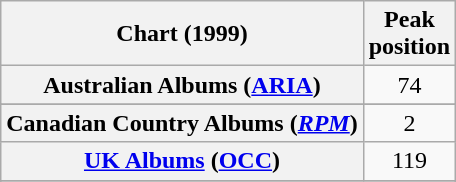<table class="wikitable sortable plainrowheaders" style="text-align:center">
<tr>
<th align="left">Chart (1999)</th>
<th align="left">Peak<br>position</th>
</tr>
<tr>
<th scope="row">Australian Albums (<a href='#'>ARIA</a>)</th>
<td style="text-align:center;">74</td>
</tr>
<tr>
</tr>
<tr>
<th scope="row">Canadian Country Albums (<em><a href='#'>RPM</a></em>)</th>
<td>2</td>
</tr>
<tr>
<th scope="row"><a href='#'>UK Albums</a> (<a href='#'>OCC</a>)</th>
<td>119</td>
</tr>
<tr>
</tr>
<tr>
</tr>
<tr>
</tr>
</table>
